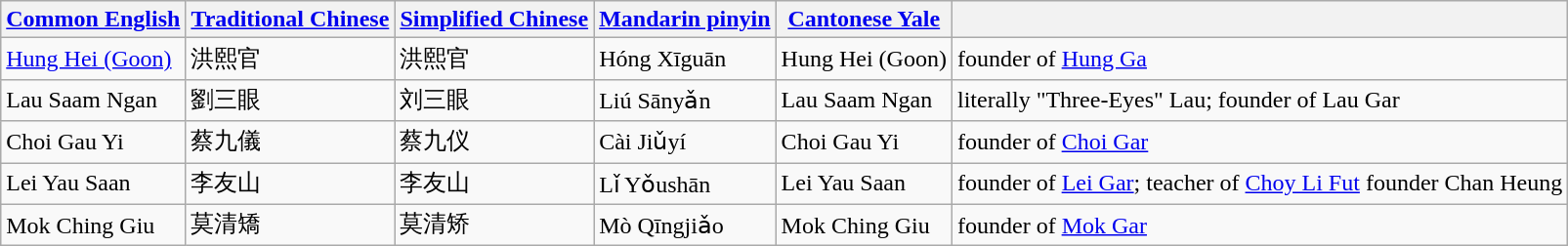<table class="wikitable">
<tr>
<th><a href='#'>Common English</a></th>
<th><a href='#'>Traditional Chinese</a></th>
<th><a href='#'>Simplified Chinese</a></th>
<th><a href='#'>Mandarin pinyin</a></th>
<th><a href='#'>Cantonese Yale</a></th>
<th></th>
</tr>
<tr>
<td><a href='#'>Hung Hei (Goon)</a></td>
<td>洪熙官</td>
<td>洪熙官</td>
<td>Hóng Xīguān</td>
<td>Hung Hei (Goon)</td>
<td>founder of <a href='#'>Hung Ga</a></td>
</tr>
<tr>
<td>Lau Saam Ngan</td>
<td>劉三眼</td>
<td>刘三眼</td>
<td>Liú Sānyǎn</td>
<td>Lau Saam Ngan</td>
<td>literally "Three-Eyes" Lau; founder of Lau Gar</td>
</tr>
<tr>
<td>Choi Gau Yi</td>
<td>蔡九儀</td>
<td>蔡九仪</td>
<td>Cài Jiǔyí</td>
<td>Choi Gau Yi</td>
<td>founder of <a href='#'>Choi Gar</a></td>
</tr>
<tr>
<td>Lei Yau Saan</td>
<td>李友山</td>
<td>李友山</td>
<td>Lǐ Yǒushān</td>
<td>Lei Yau Saan</td>
<td>founder of <a href='#'>Lei Gar</a>; teacher of <a href='#'>Choy Li Fut</a> founder Chan Heung</td>
</tr>
<tr>
<td>Mok Ching Giu</td>
<td>莫清矯</td>
<td>莫清矫</td>
<td>Mò Qīngjiǎo</td>
<td>Mok Ching Giu</td>
<td>founder of <a href='#'>Mok Gar</a></td>
</tr>
</table>
